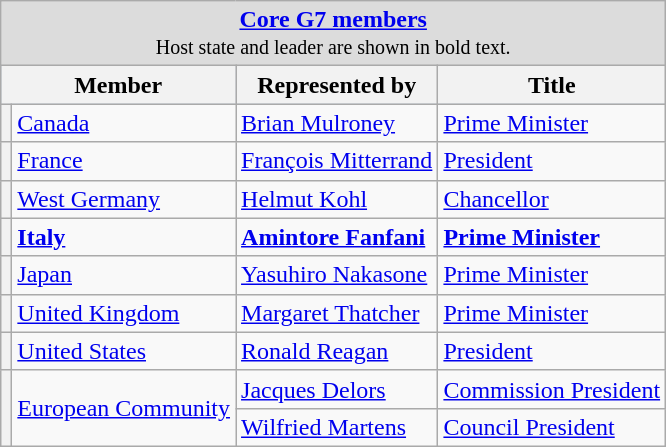<table class="wikitable">
<tr>
<td colspan="4" style="text-align: center; background:Gainsboro"><strong><a href='#'>Core G7 members</a></strong><br><small>Host state and leader are shown in bold text.</small></td>
</tr>
<tr style="background:LightSteelBlue; text-align:center;">
<th colspan=2>Member</th>
<th>Represented by</th>
<th>Title</th>
</tr>
<tr>
<th></th>
<td><a href='#'>Canada</a></td>
<td><a href='#'>Brian Mulroney</a></td>
<td><a href='#'>Prime Minister</a></td>
</tr>
<tr>
<th></th>
<td><a href='#'>France</a></td>
<td><a href='#'>François Mitterrand</a></td>
<td><a href='#'>President</a></td>
</tr>
<tr>
<th></th>
<td><a href='#'>West Germany</a></td>
<td><a href='#'>Helmut Kohl</a></td>
<td><a href='#'>Chancellor</a></td>
</tr>
<tr>
<th></th>
<td><strong><a href='#'>Italy</a></strong></td>
<td><strong><a href='#'>Amintore Fanfani</a></strong></td>
<td><strong><a href='#'>Prime Minister</a></strong></td>
</tr>
<tr>
<th></th>
<td><a href='#'>Japan</a></td>
<td><a href='#'>Yasuhiro Nakasone</a></td>
<td><a href='#'>Prime Minister</a></td>
</tr>
<tr>
<th></th>
<td><a href='#'>United Kingdom</a></td>
<td><a href='#'>Margaret Thatcher</a></td>
<td><a href='#'>Prime Minister</a></td>
</tr>
<tr>
<th></th>
<td><a href='#'>United States</a></td>
<td><a href='#'>Ronald Reagan</a></td>
<td><a href='#'>President</a></td>
</tr>
<tr>
<th rowspan="2"></th>
<td rowspan="2"><a href='#'>European Community</a></td>
<td><a href='#'>Jacques Delors</a></td>
<td><a href='#'>Commission President</a></td>
</tr>
<tr>
<td><a href='#'>Wilfried Martens</a></td>
<td><a href='#'>Council President</a></td>
</tr>
</table>
